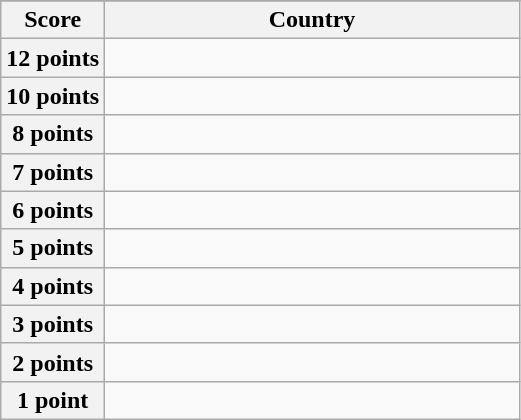<table class="wikitable">
<tr>
</tr>
<tr>
<th scope="col" width="20%">Score</th>
<th scope="col">Country</th>
</tr>
<tr>
<th scope="row">12 points</th>
<td></td>
</tr>
<tr>
<th scope="row">10 points</th>
<td></td>
</tr>
<tr>
<th scope="row">8 points</th>
<td></td>
</tr>
<tr>
<th scope="row">7 points</th>
<td></td>
</tr>
<tr>
<th scope="row">6 points</th>
<td></td>
</tr>
<tr>
<th scope="row">5 points</th>
<td></td>
</tr>
<tr>
<th scope="row">4 points</th>
<td></td>
</tr>
<tr>
<th scope="row">3 points</th>
<td></td>
</tr>
<tr>
<th scope="row">2 points</th>
<td></td>
</tr>
<tr>
<th scope="row">1 point</th>
<td></td>
</tr>
</table>
